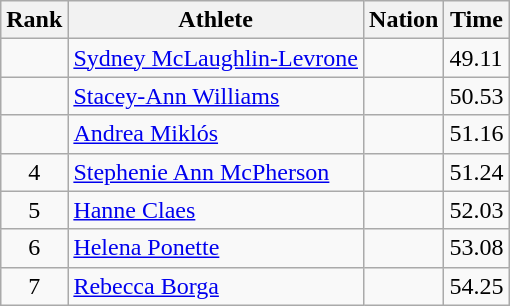<table class="wikitable">
<tr>
<th scope="col">Rank</th>
<th scope="col">Athlete</th>
<th scope="col">Nation</th>
<th scope="col">Time</th>
</tr>
<tr>
<td align=center></td>
<td><a href='#'>Sydney McLaughlin-Levrone</a></td>
<td></td>
<td>49.11</td>
</tr>
<tr>
<td align=center></td>
<td><a href='#'>Stacey-Ann Williams</a></td>
<td></td>
<td>50.53</td>
</tr>
<tr>
<td align=center></td>
<td><a href='#'>Andrea Miklós</a></td>
<td></td>
<td>51.16</td>
</tr>
<tr>
<td align=center>4</td>
<td><a href='#'>Stephenie Ann McPherson</a></td>
<td></td>
<td>51.24</td>
</tr>
<tr>
<td align=center>5</td>
<td><a href='#'>Hanne Claes</a></td>
<td></td>
<td>52.03</td>
</tr>
<tr>
<td align=center>6</td>
<td><a href='#'>Helena Ponette</a></td>
<td></td>
<td>53.08</td>
</tr>
<tr>
<td align=center>7</td>
<td><a href='#'>Rebecca Borga</a></td>
<td></td>
<td>54.25</td>
</tr>
</table>
